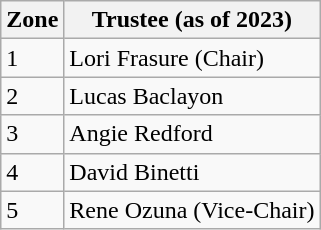<table class="wikitable">
<tr>
<th>Zone</th>
<th>Trustee (as of 2023)</th>
</tr>
<tr>
<td>1</td>
<td>Lori Frasure (Chair)</td>
</tr>
<tr>
<td>2</td>
<td>Lucas Baclayon</td>
</tr>
<tr>
<td>3</td>
<td>Angie Redford</td>
</tr>
<tr>
<td>4</td>
<td>David Binetti</td>
</tr>
<tr>
<td>5</td>
<td>Rene Ozuna (Vice-Chair)</td>
</tr>
</table>
